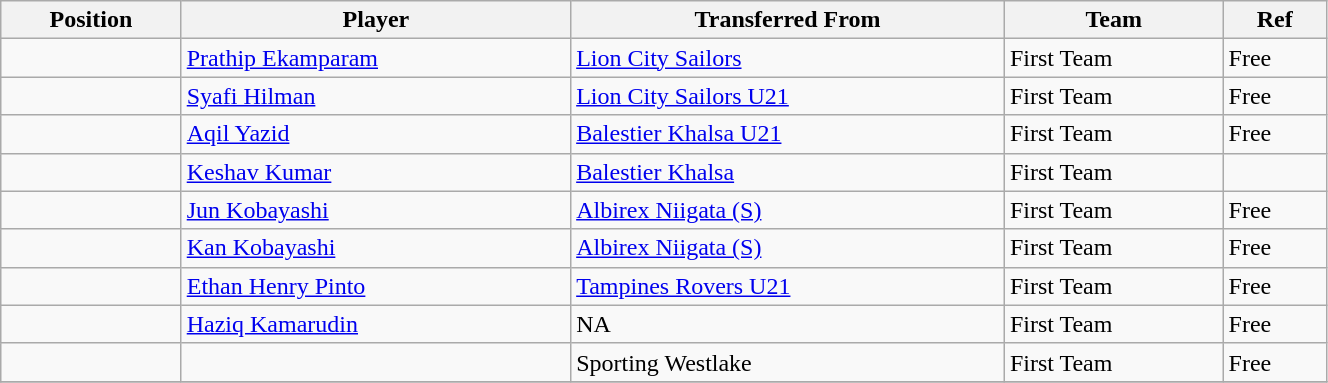<table class="wikitable sortable" style="width:70%; text-align:center; font-size:100%; text-align:left;">
<tr>
<th><strong>Position</strong></th>
<th><strong>Player</strong></th>
<th><strong>Transferred From</strong></th>
<th><strong>Team</strong></th>
<th><strong>Ref</strong></th>
</tr>
<tr>
<td></td>
<td> <a href='#'>Prathip Ekamparam</a></td>
<td> <a href='#'>Lion City Sailors</a></td>
<td>First Team</td>
<td>Free</td>
</tr>
<tr>
<td></td>
<td> <a href='#'>Syafi Hilman</a></td>
<td> <a href='#'>Lion City Sailors U21</a></td>
<td>First Team</td>
<td>Free</td>
</tr>
<tr>
<td></td>
<td> <a href='#'>Aqil Yazid</a></td>
<td> <a href='#'>Balestier Khalsa U21</a></td>
<td>First Team</td>
<td>Free </td>
</tr>
<tr>
<td></td>
<td> <a href='#'>Keshav Kumar</a></td>
<td> <a href='#'>Balestier Khalsa</a></td>
<td>First Team</td>
<td></td>
</tr>
<tr>
<td></td>
<td> <a href='#'>Jun Kobayashi</a></td>
<td> <a href='#'>Albirex Niigata (S)</a></td>
<td>First Team</td>
<td>Free  </td>
</tr>
<tr>
<td></td>
<td> <a href='#'>Kan Kobayashi</a></td>
<td> <a href='#'>Albirex Niigata (S)</a></td>
<td>First Team</td>
<td>Free  </td>
</tr>
<tr>
<td></td>
<td> <a href='#'>Ethan Henry Pinto</a></td>
<td> <a href='#'>Tampines Rovers U21</a></td>
<td>First Team</td>
<td>Free</td>
</tr>
<tr>
<td></td>
<td> <a href='#'>Haziq Kamarudin</a></td>
<td>NA</td>
<td>First Team</td>
<td>Free</td>
</tr>
<tr>
<td></td>
<td></td>
<td> Sporting Westlake</td>
<td>First Team</td>
<td>Free</td>
</tr>
<tr>
</tr>
</table>
